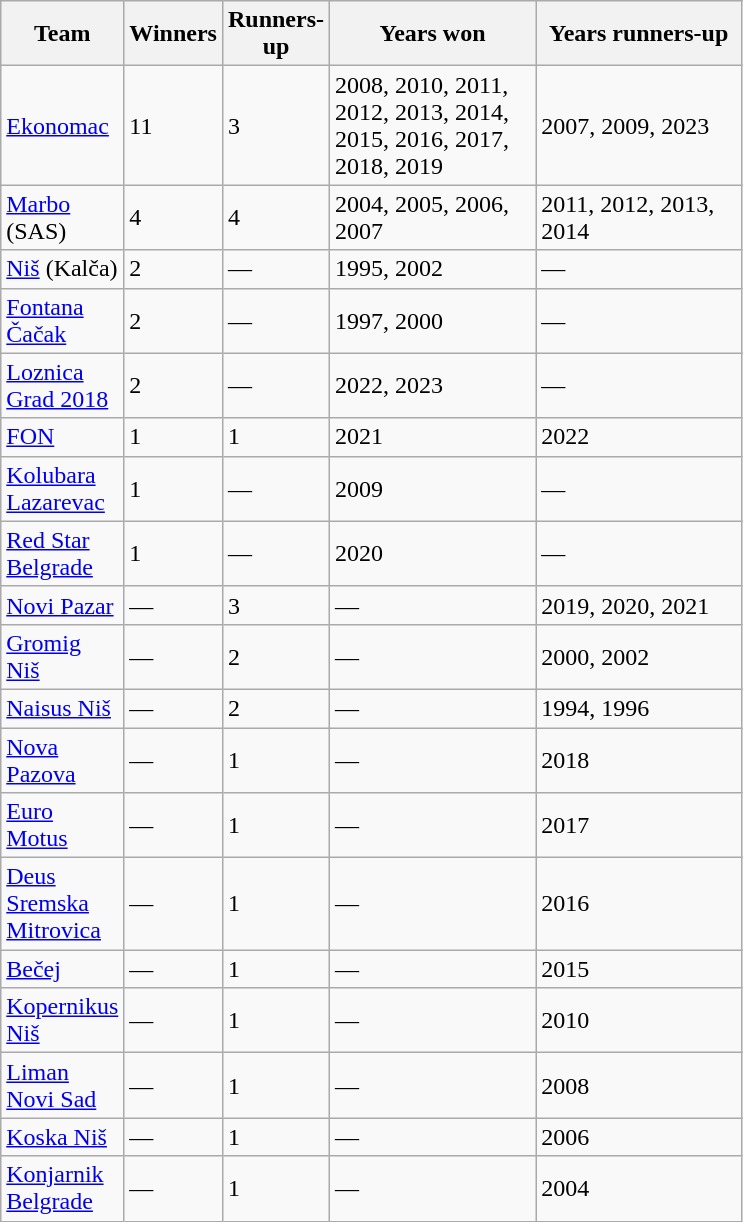<table class="wikitable sortable" border="1">
<tr>
<th width="20">Team</th>
<th width="10">Winners</th>
<th width="10">Runners-up</th>
<th width="130" class="unsortable">Years won</th>
<th width="130" class="unsortable">Years runners-up</th>
</tr>
<tr>
<td><a href='#'>Ekonomac</a></td>
<td>11</td>
<td>3</td>
<td>2008, 2010, 2011, 2012, 2013, 2014, 2015, 2016, 2017, 2018, 2019</td>
<td>2007, 2009, 2023</td>
</tr>
<tr>
<td><a href='#'>Marbo</a> (SAS)</td>
<td>4</td>
<td>4</td>
<td>2004, 2005, 2006, 2007</td>
<td>2011, 2012, 2013, 2014</td>
</tr>
<tr>
<td><a href='#'>Niš</a> (Kalča)</td>
<td>2</td>
<td>—</td>
<td>1995, 2002</td>
<td>—</td>
</tr>
<tr>
<td><a href='#'>Fontana Čačak</a></td>
<td>2</td>
<td>—</td>
<td>1997, 2000</td>
<td>—</td>
</tr>
<tr>
<td><a href='#'>Loznica Grad 2018</a></td>
<td>2</td>
<td>—</td>
<td>2022, 2023</td>
<td>—</td>
</tr>
<tr>
<td><a href='#'>FON</a></td>
<td>1</td>
<td>1</td>
<td>2021</td>
<td>2022</td>
</tr>
<tr>
<td><a href='#'>Kolubara Lazarevac</a></td>
<td>1</td>
<td>—</td>
<td>2009</td>
<td>—</td>
</tr>
<tr>
<td><a href='#'>Red Star Belgrade</a></td>
<td>1</td>
<td>—</td>
<td>2020</td>
<td>—</td>
</tr>
<tr>
<td><a href='#'>Novi Pazar</a></td>
<td>—</td>
<td>3</td>
<td>—</td>
<td>2019, 2020, 2021</td>
</tr>
<tr>
<td><a href='#'>Gromig Niš</a></td>
<td>—</td>
<td>2</td>
<td>—</td>
<td>2000, 2002</td>
</tr>
<tr>
<td><a href='#'>Naisus Niš</a></td>
<td>—</td>
<td>2</td>
<td>—</td>
<td>1994, 1996</td>
</tr>
<tr>
<td><a href='#'>Nova Pazova</a></td>
<td>—</td>
<td>1</td>
<td>—</td>
<td>2018</td>
</tr>
<tr>
<td><a href='#'>Euro Motus</a></td>
<td>—</td>
<td>1</td>
<td>—</td>
<td>2017</td>
</tr>
<tr>
<td><a href='#'>Deus Sremska Mitrovica</a></td>
<td>—</td>
<td>1</td>
<td>—</td>
<td>2016</td>
</tr>
<tr>
<td><a href='#'>Bečej</a></td>
<td>—</td>
<td>1</td>
<td>—</td>
<td>2015</td>
</tr>
<tr>
<td><a href='#'>Kopernikus Niš</a></td>
<td>—</td>
<td>1</td>
<td>—</td>
<td>2010</td>
</tr>
<tr>
<td><a href='#'>Liman Novi Sad</a></td>
<td>—</td>
<td>1</td>
<td>—</td>
<td>2008</td>
</tr>
<tr>
<td><a href='#'>Koska Niš</a></td>
<td>—</td>
<td>1</td>
<td>—</td>
<td>2006</td>
</tr>
<tr>
<td><a href='#'>Konjarnik Belgrade</a></td>
<td>—</td>
<td>1</td>
<td>—</td>
<td>2004</td>
</tr>
</table>
